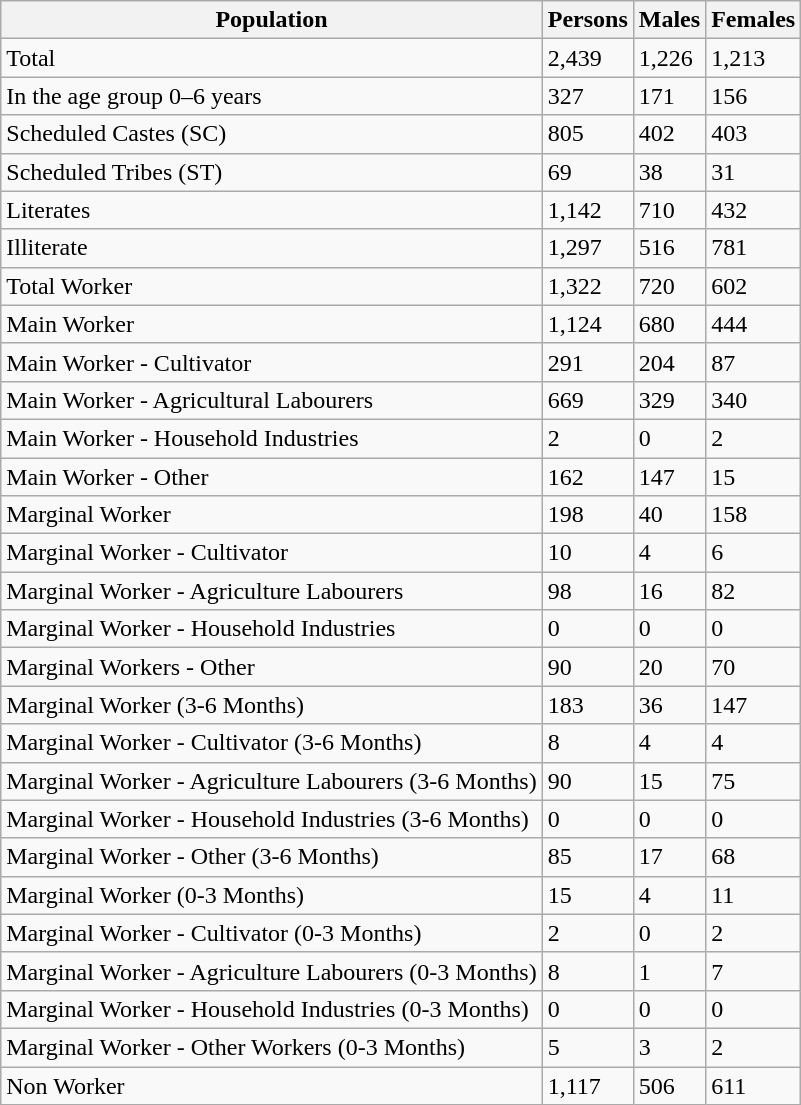<table class="wikitable">
<tr>
<th>Population</th>
<th>Persons</th>
<th>Males</th>
<th>Females</th>
</tr>
<tr>
<td>Total</td>
<td>2,439</td>
<td>1,226</td>
<td>1,213</td>
</tr>
<tr>
<td>In the age group 0–6 years</td>
<td>327</td>
<td>171</td>
<td>156</td>
</tr>
<tr>
<td>Scheduled Castes (SC)</td>
<td>805</td>
<td>402</td>
<td>403</td>
</tr>
<tr>
<td>Scheduled Tribes (ST)</td>
<td>69</td>
<td>38</td>
<td>31</td>
</tr>
<tr>
<td>Literates</td>
<td>1,142</td>
<td>710</td>
<td>432</td>
</tr>
<tr>
<td>Illiterate</td>
<td>1,297</td>
<td>516</td>
<td>781</td>
</tr>
<tr>
<td>Total Worker</td>
<td>1,322</td>
<td>720</td>
<td>602</td>
</tr>
<tr>
<td>Main Worker</td>
<td>1,124</td>
<td>680</td>
<td>444</td>
</tr>
<tr>
<td>Main Worker - Cultivator</td>
<td>291</td>
<td>204</td>
<td>87</td>
</tr>
<tr>
<td>Main Worker - Agricultural Labourers</td>
<td>669</td>
<td>329</td>
<td>340</td>
</tr>
<tr>
<td>Main Worker - Household Industries</td>
<td>2</td>
<td>0</td>
<td>2</td>
</tr>
<tr>
<td>Main Worker - Other</td>
<td>162</td>
<td>147</td>
<td>15</td>
</tr>
<tr>
<td>Marginal Worker</td>
<td>198</td>
<td>40</td>
<td>158</td>
</tr>
<tr>
<td>Marginal Worker - Cultivator</td>
<td>10</td>
<td>4</td>
<td>6</td>
</tr>
<tr>
<td>Marginal Worker - Agriculture Labourers</td>
<td>98</td>
<td>16</td>
<td>82</td>
</tr>
<tr>
<td>Marginal Worker - Household Industries</td>
<td>0</td>
<td>0</td>
<td>0</td>
</tr>
<tr>
<td>Marginal Workers - Other</td>
<td>90</td>
<td>20</td>
<td>70</td>
</tr>
<tr>
<td>Marginal Worker (3-6 Months)</td>
<td>183</td>
<td>36</td>
<td>147</td>
</tr>
<tr>
<td>Marginal Worker - Cultivator (3-6 Months)</td>
<td>8</td>
<td>4</td>
<td>4</td>
</tr>
<tr>
<td>Marginal Worker - Agriculture Labourers (3-6 Months)</td>
<td>90</td>
<td>15</td>
<td>75</td>
</tr>
<tr>
<td>Marginal Worker - Household Industries (3-6 Months)</td>
<td>0</td>
<td>0</td>
<td>0</td>
</tr>
<tr>
<td>Marginal Worker - Other (3-6 Months)</td>
<td>85</td>
<td>17</td>
<td>68</td>
</tr>
<tr>
<td>Marginal Worker (0-3 Months)</td>
<td>15</td>
<td>4</td>
<td>11</td>
</tr>
<tr>
<td>Marginal Worker - Cultivator (0-3 Months)</td>
<td>2</td>
<td>0</td>
<td>2</td>
</tr>
<tr>
<td>Marginal Worker - Agriculture Labourers (0-3 Months)</td>
<td>8</td>
<td>1</td>
<td>7</td>
</tr>
<tr>
<td>Marginal Worker - Household Industries (0-3 Months)</td>
<td>0</td>
<td>0</td>
<td>0</td>
</tr>
<tr>
<td>Marginal Worker - Other Workers (0-3 Months)</td>
<td>5</td>
<td>3</td>
<td>2</td>
</tr>
<tr>
<td>Non Worker</td>
<td>1,117</td>
<td>506</td>
<td>611</td>
</tr>
</table>
